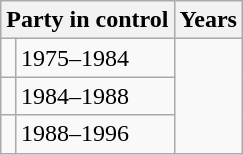<table class="wikitable">
<tr>
<th colspan="2">Party in control</th>
<th>Years</th>
</tr>
<tr>
<td></td>
<td>1975–1984</td>
</tr>
<tr>
<td></td>
<td>1984–1988</td>
</tr>
<tr>
<td></td>
<td>1988–1996</td>
</tr>
</table>
